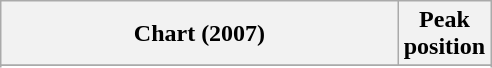<table class="wikitable sortable plainrowheaders" style="text-align:center">
<tr>
<th scope="col" style="width:16.1em;">Chart (2007)</th>
<th scope="col">Peak<br>position</th>
</tr>
<tr>
</tr>
<tr>
</tr>
<tr>
</tr>
<tr>
</tr>
<tr>
</tr>
</table>
